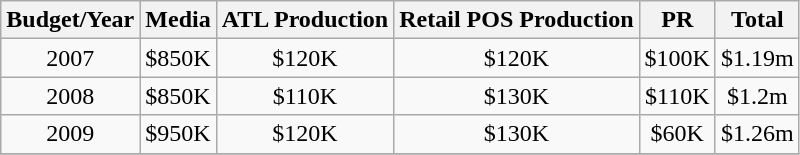<table class="wikitable" style="text-align: center">
<tr>
<th>Budget/Year</th>
<th>Media</th>
<th>ATL Production</th>
<th>Retail POS Production</th>
<th>PR</th>
<th>Total</th>
</tr>
<tr>
<td>2007</td>
<td>$850K</td>
<td>$120K</td>
<td>$120K</td>
<td>$100K</td>
<td>$1.19m</td>
</tr>
<tr>
<td>2008</td>
<td>$850K</td>
<td>$110K</td>
<td>$130K</td>
<td>$110K</td>
<td>$1.2m</td>
</tr>
<tr>
<td>2009</td>
<td>$950K</td>
<td>$120K</td>
<td>$130K</td>
<td>$60K</td>
<td>$1.26m</td>
</tr>
<tr>
</tr>
</table>
